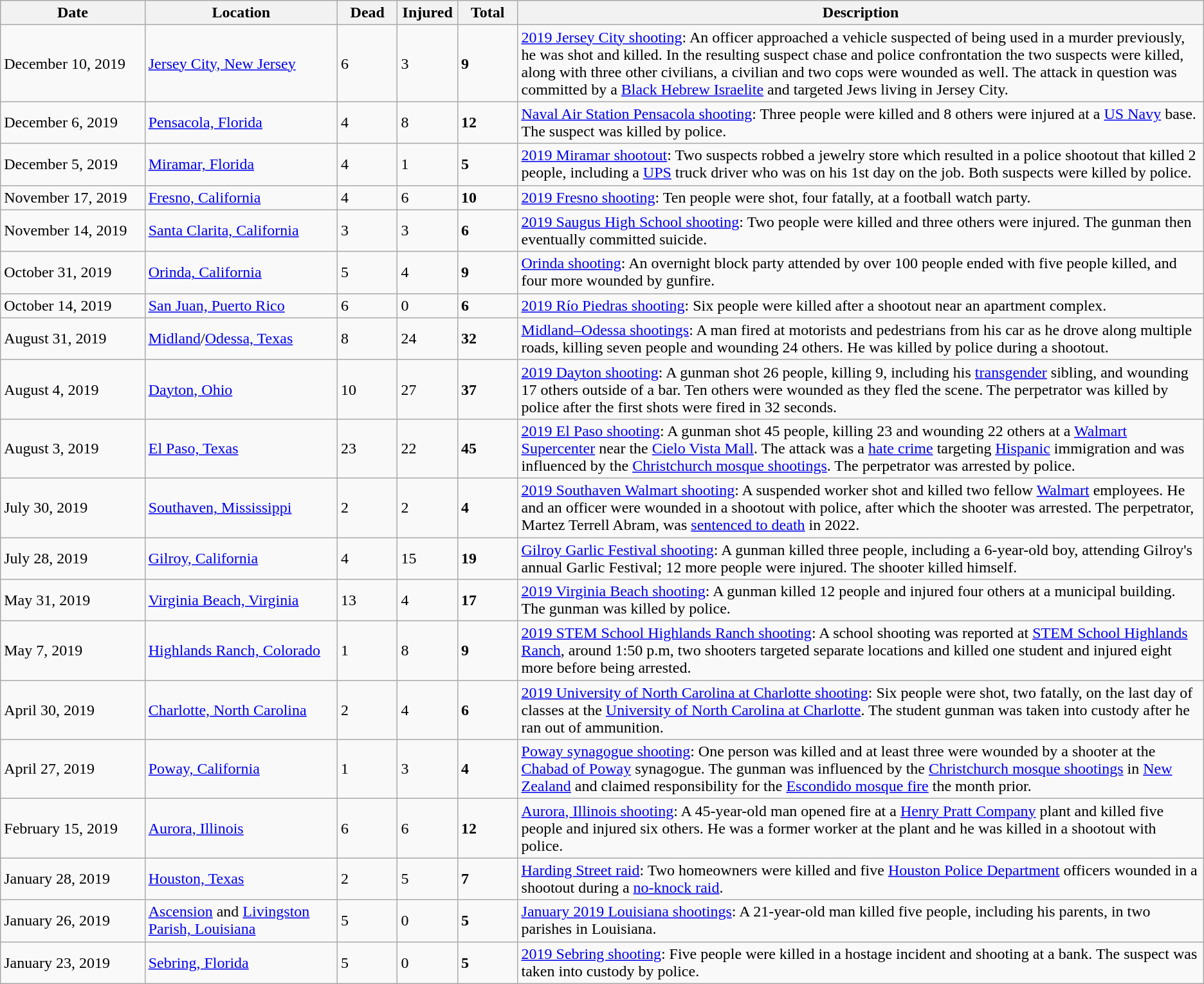<table class="wikitable sortable mw-datatable">
<tr>
<th width=12%>Date</th>
<th width=16%>Location</th>
<th width=5%>Dead</th>
<th width=5%>Injured</th>
<th width=5%>Total</th>
<th width=60%>Description</th>
</tr>
<tr>
<td>December 10, 2019</td>
<td><a href='#'>Jersey City, New Jersey</a></td>
<td>6</td>
<td>3</td>
<td><strong>9</strong></td>
<td><a href='#'>2019 Jersey City shooting</a>: An officer approached a vehicle suspected of being used in a murder previously, he was shot and killed. In the resulting suspect chase and police confrontation the two suspects were killed, along with three other civilians, a civilian and two cops were wounded as well. The attack in question was committed by a <a href='#'>Black Hebrew Israelite</a> and targeted Jews living in Jersey City.</td>
</tr>
<tr>
<td>December 6, 2019</td>
<td><a href='#'>Pensacola, Florida</a></td>
<td>4</td>
<td>8</td>
<td><strong>12</strong></td>
<td><a href='#'>Naval Air Station Pensacola shooting</a>: Three people were killed and 8 others were injured at a <a href='#'>US Navy</a> base. The suspect was killed by police.</td>
</tr>
<tr>
<td>December 5, 2019</td>
<td><a href='#'>Miramar, Florida</a></td>
<td>4</td>
<td>1</td>
<td><strong>5</strong></td>
<td><a href='#'>2019 Miramar shootout</a>: Two suspects robbed a jewelry store which resulted in a police shootout that killed 2 people, including a <a href='#'>UPS</a> truck driver who was on his 1st day on the job. Both suspects were killed by police.</td>
</tr>
<tr>
<td>November 17, 2019</td>
<td><a href='#'>Fresno, California</a></td>
<td>4</td>
<td>6</td>
<td><strong>10</strong></td>
<td><a href='#'>2019 Fresno shooting</a>: Ten people were shot, four fatally, at a football watch party.</td>
</tr>
<tr>
<td>November 14, 2019</td>
<td><a href='#'>Santa Clarita, California</a></td>
<td>3</td>
<td>3</td>
<td><strong>6</strong></td>
<td><a href='#'>2019 Saugus High School shooting</a>: Two people were killed and three others were injured. The gunman then eventually committed suicide.</td>
</tr>
<tr>
<td>October 31, 2019</td>
<td><a href='#'>Orinda, California</a></td>
<td>5</td>
<td>4</td>
<td><strong>9</strong></td>
<td><a href='#'>Orinda shooting</a>: An overnight block party attended by over 100 people ended with five people killed, and four more wounded by gunfire.</td>
</tr>
<tr>
<td>October 14, 2019</td>
<td><a href='#'>San Juan, Puerto Rico</a></td>
<td>6</td>
<td>0</td>
<td><strong>6</strong></td>
<td><a href='#'>2019 Río Piedras shooting</a>: Six people were killed after a shootout near an apartment complex.</td>
</tr>
<tr>
<td>August 31, 2019</td>
<td><a href='#'>Midland</a>/<a href='#'>Odessa, Texas</a></td>
<td>8</td>
<td>24</td>
<td><strong>32</strong></td>
<td><a href='#'>Midland–Odessa shootings</a>: A man fired at motorists and pedestrians from his car as he drove along multiple roads, killing seven people and wounding 24 others. He was killed by police during a shootout.</td>
</tr>
<tr>
<td>August 4, 2019</td>
<td><a href='#'>Dayton, Ohio</a></td>
<td>10</td>
<td>27</td>
<td><strong>37</strong></td>
<td><a href='#'>2019 Dayton shooting</a>: A gunman shot 26 people, killing 9, including his <a href='#'>transgender</a> sibling, and wounding 17 others outside of a bar. Ten others were wounded as they fled the scene. The perpetrator was killed by police after the first shots were fired in 32 seconds.</td>
</tr>
<tr>
<td>August 3, 2019</td>
<td><a href='#'>El Paso, Texas</a></td>
<td>23</td>
<td>22</td>
<td><strong>45</strong></td>
<td><a href='#'>2019 El Paso shooting</a>: A gunman shot 45 people, killing 23 and wounding 22 others at a <a href='#'>Walmart Supercenter</a> near the <a href='#'>Cielo Vista Mall</a>. The attack was a <a href='#'>hate crime</a> targeting <a href='#'>Hispanic</a> immigration and was influenced by the <a href='#'>Christchurch mosque shootings</a>. The perpetrator was arrested by police.</td>
</tr>
<tr>
<td>July 30, 2019</td>
<td><a href='#'>Southaven, Mississippi</a></td>
<td>2</td>
<td>2</td>
<td><strong>4</strong></td>
<td><a href='#'>2019 Southaven Walmart shooting</a>: A suspended worker shot and killed two fellow <a href='#'>Walmart</a> employees. He and an officer were wounded in a shootout with police, after which the shooter was arrested. The perpetrator, Martez Terrell Abram, was <a href='#'>sentenced to death</a> in 2022.</td>
</tr>
<tr>
<td>July 28, 2019</td>
<td><a href='#'>Gilroy, California</a></td>
<td>4</td>
<td>15</td>
<td><strong>19</strong></td>
<td><a href='#'>Gilroy Garlic Festival shooting</a>: A gunman killed three people, including a 6-year-old boy, attending Gilroy's annual Garlic Festival; 12 more people were injured. The shooter killed himself.</td>
</tr>
<tr>
<td>May 31, 2019</td>
<td><a href='#'>Virginia Beach, Virginia</a></td>
<td>13</td>
<td>4</td>
<td><strong>17</strong></td>
<td><a href='#'>2019 Virginia Beach shooting</a>: A gunman killed 12 people and injured four others at a municipal building. The gunman was killed by police.</td>
</tr>
<tr>
<td>May 7, 2019</td>
<td><a href='#'>Highlands Ranch, Colorado</a></td>
<td>1</td>
<td>8</td>
<td><strong>9</strong></td>
<td><a href='#'>2019 STEM School Highlands Ranch shooting</a>: A school shooting was reported at <a href='#'>STEM School Highlands Ranch</a>, around 1:50 p.m, two shooters targeted separate locations and killed one student and injured eight more before being arrested.</td>
</tr>
<tr>
<td>April 30, 2019</td>
<td><a href='#'>Charlotte, North Carolina</a></td>
<td>2</td>
<td>4</td>
<td><strong>6</strong></td>
<td><a href='#'>2019 University of North Carolina at Charlotte shooting</a>: Six people were shot, two fatally, on the last day of classes at the <a href='#'>University of North Carolina at Charlotte</a>. The student gunman was taken into custody after he ran out of ammunition.</td>
</tr>
<tr>
<td>April 27, 2019</td>
<td><a href='#'>Poway, California</a></td>
<td>1</td>
<td>3</td>
<td><strong>4</strong></td>
<td><a href='#'>Poway synagogue shooting</a>: One person was killed and at least three were wounded by a shooter at the <a href='#'>Chabad of Poway</a> synagogue. The gunman was influenced by the <a href='#'>Christchurch mosque shootings</a> in <a href='#'>New Zealand</a> and claimed responsibility for the <a href='#'>Escondido mosque fire</a> the month prior.</td>
</tr>
<tr>
<td>February 15, 2019</td>
<td><a href='#'>Aurora, Illinois</a></td>
<td>6</td>
<td>6</td>
<td><strong>12</strong></td>
<td><a href='#'>Aurora, Illinois shooting</a>: A 45-year-old man opened fire at a <a href='#'>Henry Pratt Company</a> plant and killed five people and injured six others. He was a former worker at the plant and he was killed in a shootout with police.</td>
</tr>
<tr>
<td>January 28, 2019</td>
<td><a href='#'>Houston, Texas</a></td>
<td>2</td>
<td>5</td>
<td><strong>7</strong></td>
<td><a href='#'>Harding Street raid</a>: Two homeowners were killed and five <a href='#'>Houston Police Department</a> officers wounded in a shootout during a <a href='#'>no-knock raid</a>.</td>
</tr>
<tr>
<td>January 26, 2019</td>
<td><a href='#'>Ascension</a> and <a href='#'>Livingston Parish, Louisiana</a></td>
<td>5</td>
<td>0</td>
<td><strong>5</strong></td>
<td><a href='#'>January 2019 Louisiana shootings</a>: A 21-year-old man killed five people, including his parents, in two parishes in Louisiana.</td>
</tr>
<tr>
<td>January 23, 2019</td>
<td><a href='#'>Sebring, Florida</a></td>
<td>5</td>
<td>0</td>
<td><strong>5</strong></td>
<td><a href='#'>2019 Sebring shooting</a>: Five people were killed in a hostage incident and shooting at a bank. The suspect was taken into custody by police.</td>
</tr>
</table>
